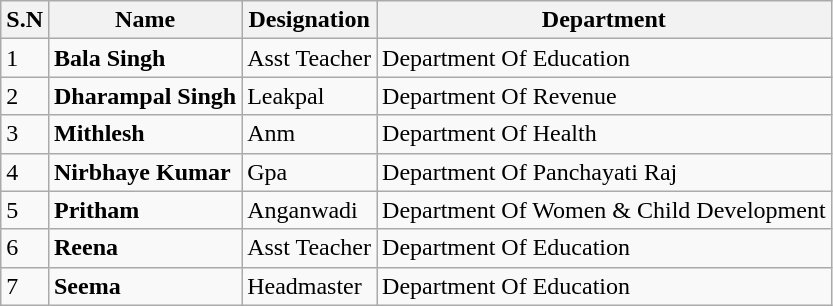<table class="wikitable">
<tr>
<th>S.N</th>
<th>Name</th>
<th>Designation</th>
<th>Department</th>
</tr>
<tr>
<td>1</td>
<td><strong>Bala Singh</strong></td>
<td>Asst Teacher</td>
<td>Department Of Education</td>
</tr>
<tr>
<td>2</td>
<td><strong>Dharampal Singh</strong></td>
<td>Leakpal</td>
<td>Department Of Revenue</td>
</tr>
<tr>
<td>3</td>
<td><strong>Mithlesh</strong></td>
<td>Anm</td>
<td>Department Of Health</td>
</tr>
<tr>
<td>4</td>
<td><strong>Nirbhaye Kumar</strong></td>
<td>Gpa</td>
<td>Department Of Panchayati Raj</td>
</tr>
<tr>
<td>5</td>
<td><strong>Pritham</strong></td>
<td>Anganwadi</td>
<td>Department Of Women & Child Development</td>
</tr>
<tr>
<td>6</td>
<td><strong>Reena</strong></td>
<td>Asst Teacher</td>
<td>Department Of Education</td>
</tr>
<tr>
<td>7</td>
<td><strong>Seema</strong></td>
<td>Headmaster</td>
<td>Department Of Education</td>
</tr>
</table>
